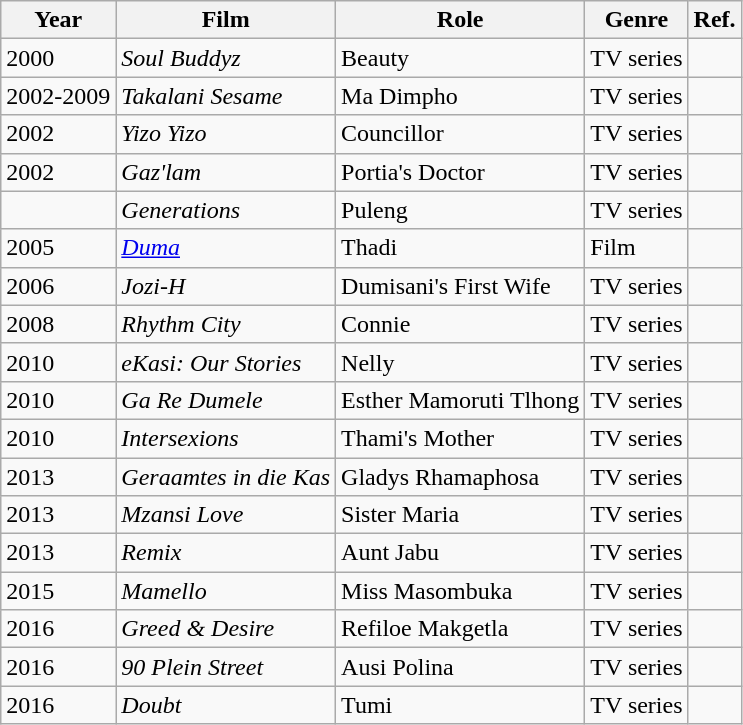<table class="wikitable">
<tr>
<th>Year</th>
<th>Film</th>
<th>Role</th>
<th>Genre</th>
<th>Ref.</th>
</tr>
<tr>
<td>2000</td>
<td><em>Soul Buddyz</em></td>
<td>Beauty</td>
<td>TV series</td>
<td></td>
</tr>
<tr>
<td>2002-2009</td>
<td><em>Takalani Sesame</em></td>
<td>Ma Dimpho</td>
<td>TV series</td>
<td></td>
</tr>
<tr>
<td>2002</td>
<td><em>Yizo Yizo</em></td>
<td>Councillor</td>
<td>TV series</td>
<td></td>
</tr>
<tr>
<td>2002</td>
<td><em>Gaz'lam</em></td>
<td>Portia's Doctor</td>
<td>TV series</td>
<td></td>
</tr>
<tr>
<td></td>
<td><em>Generations</em></td>
<td>Puleng</td>
<td>TV series</td>
<td></td>
</tr>
<tr>
<td>2005</td>
<td><em><a href='#'>Duma</a></em></td>
<td>Thadi</td>
<td>Film</td>
<td></td>
</tr>
<tr>
<td>2006</td>
<td><em>Jozi-H</em></td>
<td>Dumisani's First Wife</td>
<td>TV series</td>
<td></td>
</tr>
<tr>
<td>2008</td>
<td><em>Rhythm City</em></td>
<td>Connie</td>
<td>TV series</td>
<td></td>
</tr>
<tr>
<td>2010</td>
<td><em>eKasi: Our Stories</em></td>
<td>Nelly</td>
<td>TV series</td>
<td></td>
</tr>
<tr>
<td>2010</td>
<td><em>Ga Re Dumele</em></td>
<td>Esther Mamoruti Tlhong</td>
<td>TV series</td>
<td></td>
</tr>
<tr>
<td>2010</td>
<td><em>Intersexions</em></td>
<td>Thami's Mother</td>
<td>TV series</td>
<td></td>
</tr>
<tr>
<td>2013</td>
<td><em>Geraamtes in die Kas</em></td>
<td>Gladys Rhamaphosa</td>
<td>TV series</td>
<td></td>
</tr>
<tr>
<td>2013</td>
<td><em>Mzansi Love</em></td>
<td>Sister Maria</td>
<td>TV series</td>
<td></td>
</tr>
<tr>
<td>2013</td>
<td><em>Remix</em></td>
<td>Aunt Jabu</td>
<td>TV series</td>
<td></td>
</tr>
<tr>
<td>2015</td>
<td><em>Mamello</em></td>
<td>Miss Masombuka</td>
<td>TV series</td>
<td></td>
</tr>
<tr>
<td>2016</td>
<td><em>Greed & Desire</em></td>
<td>Refiloe Makgetla</td>
<td>TV series</td>
<td></td>
</tr>
<tr>
<td>2016</td>
<td><em>90 Plein Street</em></td>
<td>Ausi Polina</td>
<td>TV series</td>
<td></td>
</tr>
<tr>
<td>2016</td>
<td><em>Doubt</em></td>
<td>Tumi</td>
<td>TV series</td>
<td></td>
</tr>
</table>
